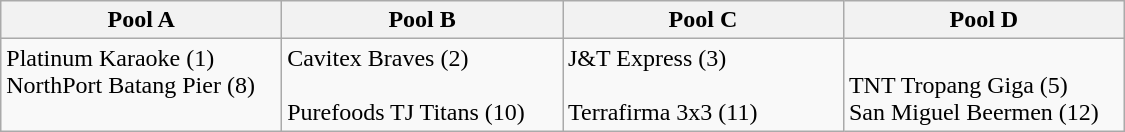<table class=wikitable width=750>
<tr>
<th width=25%>Pool A</th>
<th width=25%>Pool B</th>
<th width=25%>Pool C</th>
<th width=25%>Pool D</th>
</tr>
<tr valign=top>
<td>Platinum Karaoke (1) <br> NorthPort Batang Pier (8) <br> </td>
<td>Cavitex Braves (2) <br>  <br> Purefoods TJ Titans (10)</td>
<td>J&T Express (3) <br>  <br>Terrafirma 3x3  (11)</td>
<td> <br> TNT Tropang Giga (5) <br> San Miguel Beermen (12)</td>
</tr>
</table>
